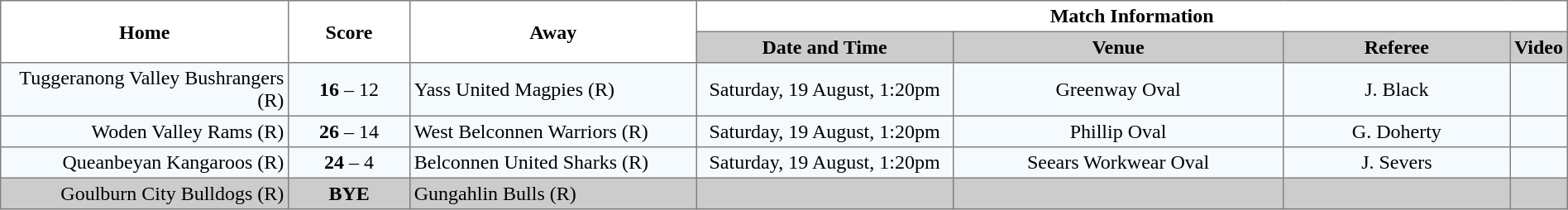<table border="1" cellpadding="3" cellspacing="0" width="100%" style="border-collapse:collapse;  text-align:center;">
<tr>
<th rowspan="2" width="19%">Home</th>
<th rowspan="2" width="8%">Score</th>
<th rowspan="2" width="19%">Away</th>
<th colspan="4">Match Information</th>
</tr>
<tr style="background:#CCCCCC">
<th width="17%">Date and Time</th>
<th width="22%">Venue</th>
<th width="50%">Referee</th>
<th>Video</th>
</tr>
<tr style="text-align:center; background:#f5faff;">
<td align="right">Tuggeranong Valley Bushrangers (R) </td>
<td><strong>16</strong> – 12</td>
<td align="left"> Yass United Magpies (R)</td>
<td>Saturday, 19 August, 1:20pm</td>
<td>Greenway Oval</td>
<td>J. Black</td>
<td></td>
</tr>
<tr style="text-align:center; background:#f5faff;">
<td align="right">Woden Valley Rams (R) </td>
<td><strong>26</strong> – 14</td>
<td align="left"> West Belconnen Warriors (R)</td>
<td>Saturday, 19 August, 1:20pm</td>
<td>Phillip Oval</td>
<td>G. Doherty</td>
<td></td>
</tr>
<tr style="text-align:center; background:#f5faff;">
<td align="right">Queanbeyan Kangaroos (R) </td>
<td><strong>24</strong> – 4</td>
<td align="left"> Belconnen United Sharks (R)</td>
<td>Saturday, 19 August, 1:20pm</td>
<td>Seears Workwear Oval</td>
<td>J. Severs</td>
<td></td>
</tr>
<tr style="text-align:center; background:#CCCCCC;">
<td align="right">Goulburn City Bulldogs (R) </td>
<td><strong>BYE</strong></td>
<td align="left"> Gungahlin Bulls (R)</td>
<td></td>
<td></td>
<td></td>
<td></td>
</tr>
</table>
